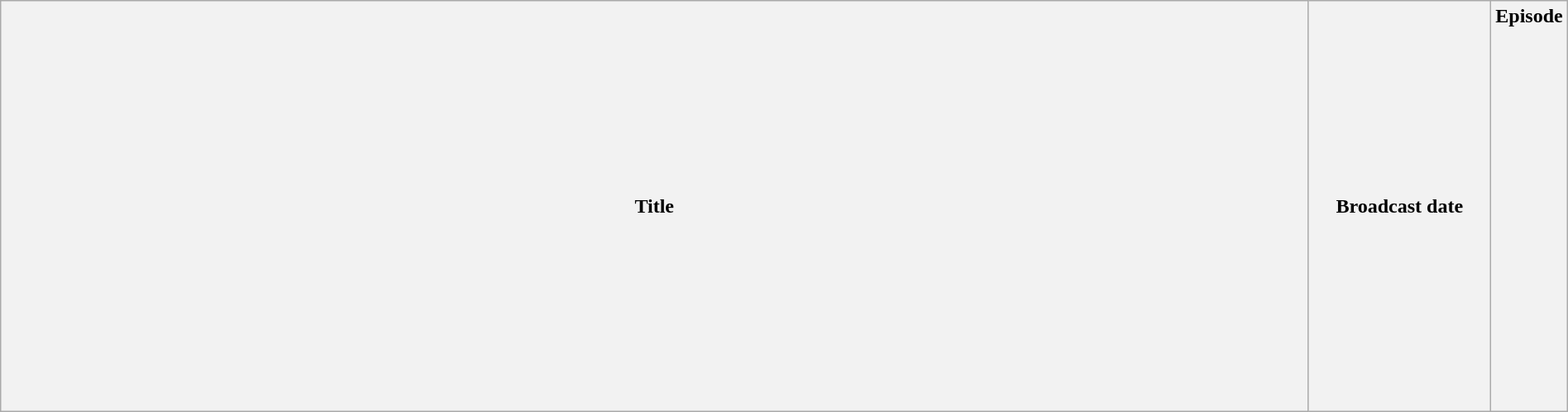<table class="wikitable plainrowheaders" style="width:100%; margin:auto;">
<tr>
<th>Title</th>
<th width="140">Broadcast date</th>
<th width="40">Episode<br><br><br><br><br><br><br><br><br><br><br><br><br><br><br><br><br><br></th>
</tr>
</table>
